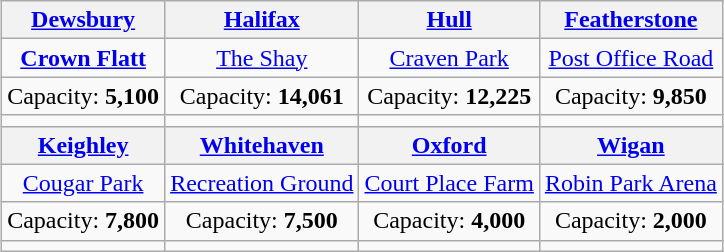<table class="wikitable" style="margin: 1em auto; text-align:center;">
<tr>
<th><strong><a href='#'>Dewsbury</a></strong></th>
<th><a href='#'>Halifax</a></th>
<th><a href='#'>Hull</a></th>
<th><a href='#'>Featherstone</a></th>
</tr>
<tr>
<td><strong><a href='#'>Crown Flatt</a></strong></td>
<td><a href='#'>The Shay</a></td>
<td><a href='#'>Craven Park</a></td>
<td><a href='#'>Post Office Road</a></td>
</tr>
<tr>
<td>Capacity: <strong>5,100</strong></td>
<td>Capacity: <strong>14,061</strong></td>
<td>Capacity: <strong>12,225</strong></td>
<td>Capacity: <strong>9,850</strong></td>
</tr>
<tr>
<td></td>
<td></td>
<td></td>
<td></td>
</tr>
<tr>
<th><a href='#'>Keighley</a></th>
<th><a href='#'>Whitehaven</a></th>
<th><a href='#'>Oxford</a></th>
<th><a href='#'>Wigan</a></th>
</tr>
<tr>
<td><a href='#'>Cougar Park</a></td>
<td><a href='#'>Recreation Ground</a></td>
<td><a href='#'>Court Place Farm</a></td>
<td><a href='#'>Robin Park Arena</a></td>
</tr>
<tr>
<td>Capacity: <strong>7,800</strong></td>
<td>Capacity: <strong>7,500</strong></td>
<td>Capacity: <strong>4,000</strong></td>
<td>Capacity: <strong>2,000</strong></td>
</tr>
<tr>
<td></td>
<td></td>
<td></td>
<td></td>
</tr>
</table>
